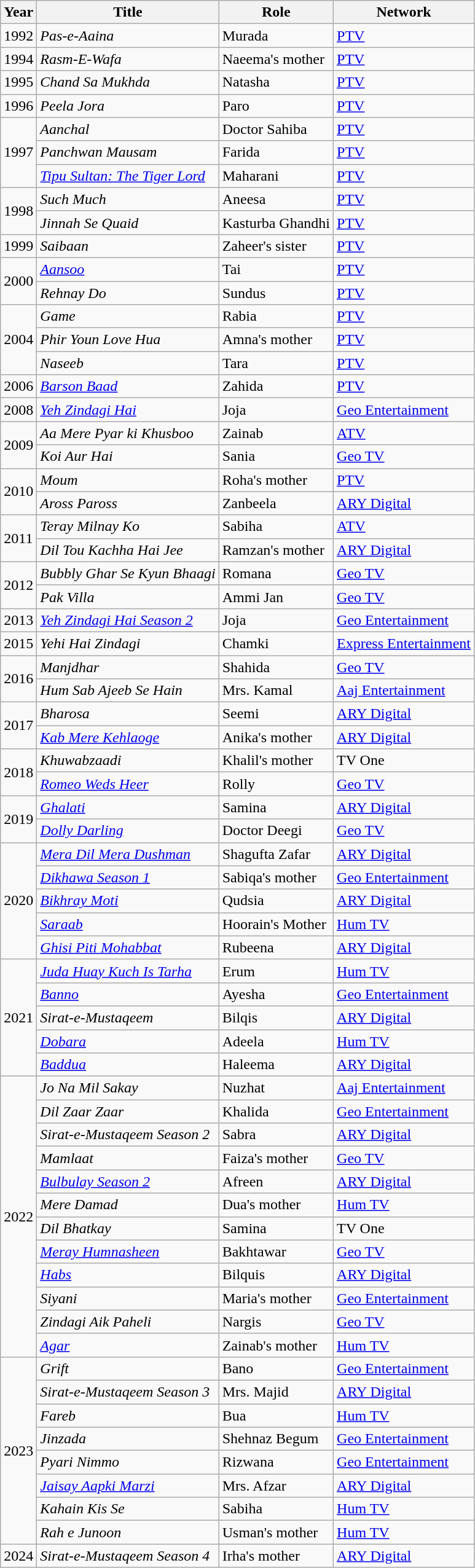<table class="wikitable sortable plainrowheaders">
<tr style="text-align:center;">
<th scope="col">Year</th>
<th scope="col">Title</th>
<th scope="col">Role</th>
<th scope="col">Network</th>
</tr>
<tr>
<td>1992</td>
<td><em>Pas-e-Aaina</em></td>
<td>Murada</td>
<td><a href='#'>PTV</a></td>
</tr>
<tr>
<td>1994</td>
<td><em>Rasm-E-Wafa</em></td>
<td>Naeema's mother</td>
<td><a href='#'>PTV</a></td>
</tr>
<tr>
<td>1995</td>
<td><em>Chand Sa Mukhda</em></td>
<td>Natasha</td>
<td><a href='#'>PTV</a></td>
</tr>
<tr>
<td>1996</td>
<td><em>Peela Jora</em></td>
<td>Paro</td>
<td><a href='#'>PTV</a></td>
</tr>
<tr>
<td rowspan="3">1997</td>
<td><em>Aanchal</em></td>
<td>Doctor Sahiba</td>
<td><a href='#'>PTV</a></td>
</tr>
<tr>
<td><em>Panchwan Mausam</em></td>
<td>Farida</td>
<td><a href='#'>PTV</a></td>
</tr>
<tr>
<td><em><a href='#'>Tipu Sultan: The Tiger Lord</a></em></td>
<td>Maharani</td>
<td><a href='#'>PTV</a></td>
</tr>
<tr>
<td rowspan="2">1998</td>
<td><em>Such Much</em></td>
<td>Aneesa</td>
<td><a href='#'>PTV</a></td>
</tr>
<tr>
<td><em>Jinnah Se Quaid</em></td>
<td>Kasturba Ghandhi</td>
<td><a href='#'>PTV</a></td>
</tr>
<tr>
<td>1999</td>
<td><em>Saibaan</em></td>
<td>Zaheer's sister</td>
<td><a href='#'>PTV</a></td>
</tr>
<tr>
<td rowspan="2">2000</td>
<td><em><a href='#'>Aansoo</a></em></td>
<td>Tai</td>
<td><a href='#'>PTV</a></td>
</tr>
<tr>
<td><em>Rehnay Do</em></td>
<td>Sundus</td>
<td><a href='#'>PTV</a></td>
</tr>
<tr>
<td rowspan="3">2004</td>
<td><em>Game</em></td>
<td>Rabia</td>
<td><a href='#'>PTV</a></td>
</tr>
<tr>
<td><em>Phir Youn Love Hua</em></td>
<td>Amna's mother</td>
<td><a href='#'>PTV</a></td>
</tr>
<tr>
<td><em>Naseeb</em></td>
<td>Tara</td>
<td><a href='#'>PTV</a></td>
</tr>
<tr>
<td>2006</td>
<td><em><a href='#'>Barson Baad</a></em></td>
<td>Zahida</td>
<td><a href='#'>PTV</a></td>
</tr>
<tr>
<td>2008</td>
<td><em><a href='#'>Yeh Zindagi Hai</a></em></td>
<td>Joja</td>
<td><a href='#'>Geo Entertainment</a></td>
</tr>
<tr>
<td rowspan="2">2009</td>
<td><em>Aa Mere Pyar ki Khusboo</em></td>
<td>Zainab</td>
<td><a href='#'>ATV</a></td>
</tr>
<tr>
<td><em>Koi Aur Hai</em></td>
<td>Sania</td>
<td><a href='#'>Geo TV</a></td>
</tr>
<tr>
<td rowspan="2">2010</td>
<td><em>Moum</em></td>
<td>Roha's mother</td>
<td><a href='#'>PTV</a></td>
</tr>
<tr>
<td><em>Aross Paross</em></td>
<td>Zanbeela</td>
<td><a href='#'>ARY Digital</a></td>
</tr>
<tr>
<td rowspan="2">2011</td>
<td><em>Teray Milnay Ko</em></td>
<td>Sabiha</td>
<td><a href='#'>ATV</a></td>
</tr>
<tr>
<td><em>Dil Tou Kachha Hai Jee</em></td>
<td>Ramzan's mother</td>
<td><a href='#'>ARY Digital</a></td>
</tr>
<tr>
<td rowspan="2">2012</td>
<td><em>Bubbly Ghar Se Kyun Bhaagi</em></td>
<td>Romana</td>
<td><a href='#'>Geo TV</a></td>
</tr>
<tr>
<td><em>Pak Villa</em></td>
<td>Ammi Jan</td>
<td><a href='#'>Geo TV</a></td>
</tr>
<tr>
<td>2013</td>
<td><em><a href='#'>Yeh Zindagi Hai Season 2</a></em></td>
<td>Joja</td>
<td><a href='#'>Geo Entertainment</a></td>
</tr>
<tr>
<td>2015</td>
<td><em>Yehi Hai Zindagi</em></td>
<td>Chamki</td>
<td><a href='#'>Express Entertainment</a></td>
</tr>
<tr>
<td rowspan="2">2016</td>
<td><em>Manjdhar</em></td>
<td>Shahida</td>
<td><a href='#'>Geo TV</a></td>
</tr>
<tr>
<td><em>Hum Sab Ajeeb Se Hain</em></td>
<td>Mrs. Kamal</td>
<td><a href='#'>Aaj Entertainment</a></td>
</tr>
<tr>
<td rowspan="2">2017</td>
<td><em>Bharosa</em></td>
<td>Seemi</td>
<td><a href='#'>ARY Digital</a></td>
</tr>
<tr>
<td><em><a href='#'>Kab Mere Kehlaoge</a></em></td>
<td>Anika's mother</td>
<td><a href='#'>ARY Digital</a></td>
</tr>
<tr>
<td rowspan="2">2018</td>
<td><em>Khuwabzaadi</em></td>
<td>Khalil's mother</td>
<td>TV One</td>
</tr>
<tr>
<td><em><a href='#'>Romeo Weds Heer</a></em></td>
<td>Rolly</td>
<td><a href='#'>Geo TV</a></td>
</tr>
<tr>
<td rowspan="2">2019</td>
<td><em><a href='#'>Ghalati</a></em></td>
<td>Samina</td>
<td><a href='#'>ARY Digital</a></td>
</tr>
<tr>
<td><em><a href='#'>Dolly Darling</a></em></td>
<td>Doctor Deegi</td>
<td><a href='#'>Geo TV</a></td>
</tr>
<tr>
<td rowspan="5">2020</td>
<td><em><a href='#'>Mera Dil Mera Dushman</a></em></td>
<td>Shagufta Zafar</td>
<td><a href='#'>ARY Digital</a></td>
</tr>
<tr>
<td><em><a href='#'>Dikhawa Season 1</a></em></td>
<td>Sabiqa's mother</td>
<td><a href='#'>Geo Entertainment</a></td>
</tr>
<tr>
<td><em><a href='#'>Bikhray Moti</a></em></td>
<td>Qudsia</td>
<td><a href='#'>ARY Digital</a></td>
</tr>
<tr>
<td><em><a href='#'>Saraab</a></em></td>
<td>Hoorain's Mother</td>
<td><a href='#'>Hum TV</a></td>
</tr>
<tr>
<td><em><a href='#'>Ghisi Piti Mohabbat</a></em></td>
<td>Rubeena</td>
<td><a href='#'>ARY Digital</a></td>
</tr>
<tr>
<td rowspan="5">2021</td>
<td><em><a href='#'>Juda Huay Kuch Is Tarha</a></em></td>
<td>Erum</td>
<td><a href='#'>Hum TV</a></td>
</tr>
<tr>
<td><em><a href='#'>Banno</a></em></td>
<td>Ayesha</td>
<td><a href='#'>Geo Entertainment</a></td>
</tr>
<tr>
<td><em>Sirat-e-Mustaqeem</em></td>
<td>Bilqis</td>
<td><a href='#'>ARY Digital</a></td>
</tr>
<tr>
<td><em><a href='#'>Dobara</a></em></td>
<td>Adeela</td>
<td><a href='#'>Hum TV</a></td>
</tr>
<tr>
<td><em><a href='#'>Baddua</a></em></td>
<td>Haleema</td>
<td><a href='#'>ARY Digital</a></td>
</tr>
<tr>
<td rowspan="12">2022</td>
<td><em>Jo Na Mil Sakay</em></td>
<td>Nuzhat</td>
<td><a href='#'>Aaj Entertainment</a></td>
</tr>
<tr>
<td><em>Dil Zaar Zaar</em></td>
<td>Khalida</td>
<td><a href='#'>Geo Entertainment</a></td>
</tr>
<tr>
<td><em>Sirat-e-Mustaqeem Season 2</em></td>
<td>Sabra</td>
<td><a href='#'>ARY Digital</a></td>
</tr>
<tr>
<td><em>Mamlaat</em></td>
<td>Faiza's mother</td>
<td><a href='#'>Geo TV</a></td>
</tr>
<tr>
<td><em><a href='#'>Bulbulay Season 2</a></em></td>
<td>Afreen</td>
<td><a href='#'>ARY Digital</a></td>
</tr>
<tr>
<td><em>Mere Damad</em></td>
<td>Dua's mother</td>
<td><a href='#'>Hum TV</a></td>
</tr>
<tr>
<td><em>Dil Bhatkay</em></td>
<td>Samina</td>
<td>TV One</td>
</tr>
<tr>
<td><em><a href='#'>Meray Humnasheen</a></em></td>
<td>Bakhtawar</td>
<td><a href='#'>Geo TV</a></td>
</tr>
<tr>
<td><em><a href='#'>Habs</a></em></td>
<td>Bilquis</td>
<td><a href='#'>ARY Digital</a></td>
</tr>
<tr>
<td><em>Siyani</em></td>
<td>Maria's mother</td>
<td><a href='#'>Geo Entertainment</a></td>
</tr>
<tr>
<td><em>Zindagi Aik Paheli</em></td>
<td>Nargis</td>
<td><a href='#'>Geo TV</a></td>
</tr>
<tr>
<td><em><a href='#'>Agar</a></em></td>
<td>Zainab's mother</td>
<td><a href='#'>Hum TV</a></td>
</tr>
<tr>
<td rowspan="8">2023</td>
<td><em>Grift</em></td>
<td>Bano</td>
<td><a href='#'>Geo Entertainment</a></td>
</tr>
<tr>
<td><em>Sirat-e-Mustaqeem Season 3</em></td>
<td>Mrs. Majid</td>
<td><a href='#'>ARY Digital</a></td>
</tr>
<tr>
<td><em>Fareb</em></td>
<td>Bua</td>
<td><a href='#'>Hum TV</a></td>
</tr>
<tr>
<td><em>Jinzada</em></td>
<td>Shehnaz Begum</td>
<td><a href='#'>Geo Entertainment</a></td>
</tr>
<tr>
<td><em>Pyari Nimmo</em></td>
<td>Rizwana</td>
<td><a href='#'>Geo Entertainment</a></td>
</tr>
<tr>
<td><em><a href='#'>Jaisay Aapki Marzi</a></em></td>
<td>Mrs. Afzar</td>
<td><a href='#'>ARY Digital</a></td>
</tr>
<tr>
<td><em>Kahain Kis Se</em></td>
<td>Sabiha</td>
<td><a href='#'>Hum TV</a></td>
</tr>
<tr>
<td><em>Rah e Junoon</em></td>
<td>Usman's mother</td>
<td><a href='#'>Hum TV</a></td>
</tr>
<tr>
<td>2024</td>
<td><em>Sirat-e-Mustaqeem Season 4</em></td>
<td>Irha's mother</td>
<td><a href='#'>ARY Digital</a></td>
</tr>
</table>
